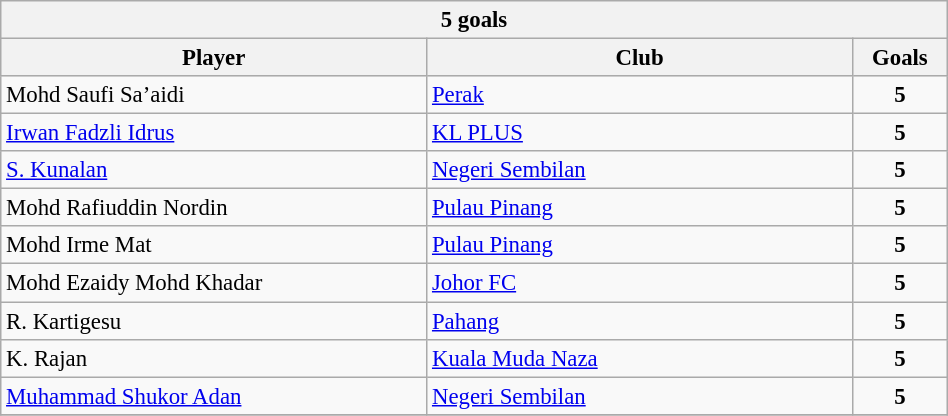<table class="wikitable collapsible collapsed" border="2" cellpadding="2" cellspacing="0" style="margin: 1em 1em 1em 0; font-size: 95%; background: #f9f9f9; border: 1px #aaa solid; border-collapse: collapse;" width="50%">
<tr>
<th colspan="4" style="text-align:center;">5 goals</th>
</tr>
<tr bgcolor="#efefef">
<th width=45%>Player</th>
<th width=45%>Club</th>
<th>Goals</th>
</tr>
<tr>
<td>Mohd Saufi Sa’aidi</td>
<td><a href='#'>Perak</a></td>
<td align=center><strong>5</strong></td>
</tr>
<tr>
<td><a href='#'>Irwan Fadzli Idrus</a></td>
<td><a href='#'>KL PLUS</a></td>
<td align=center><strong>5</strong></td>
</tr>
<tr>
<td><a href='#'>S. Kunalan</a></td>
<td><a href='#'>Negeri Sembilan</a></td>
<td align=center><strong>5</strong></td>
</tr>
<tr>
<td>Mohd Rafiuddin Nordin</td>
<td><a href='#'>Pulau Pinang</a></td>
<td align=center><strong>5</strong></td>
</tr>
<tr>
<td>Mohd Irme Mat</td>
<td><a href='#'>Pulau Pinang</a></td>
<td align=center><strong>5</strong></td>
</tr>
<tr>
<td>Mohd Ezaidy Mohd Khadar</td>
<td><a href='#'>Johor FC</a></td>
<td align=center><strong>5</strong></td>
</tr>
<tr>
<td>R. Kartigesu</td>
<td><a href='#'>Pahang</a></td>
<td align=center><strong>5</strong></td>
</tr>
<tr>
<td>K. Rajan</td>
<td><a href='#'>Kuala Muda Naza</a></td>
<td align=center><strong>5</strong></td>
</tr>
<tr>
<td><a href='#'>Muhammad Shukor Adan</a></td>
<td><a href='#'>Negeri Sembilan</a></td>
<td align=center><strong>5</strong></td>
</tr>
<tr>
</tr>
</table>
